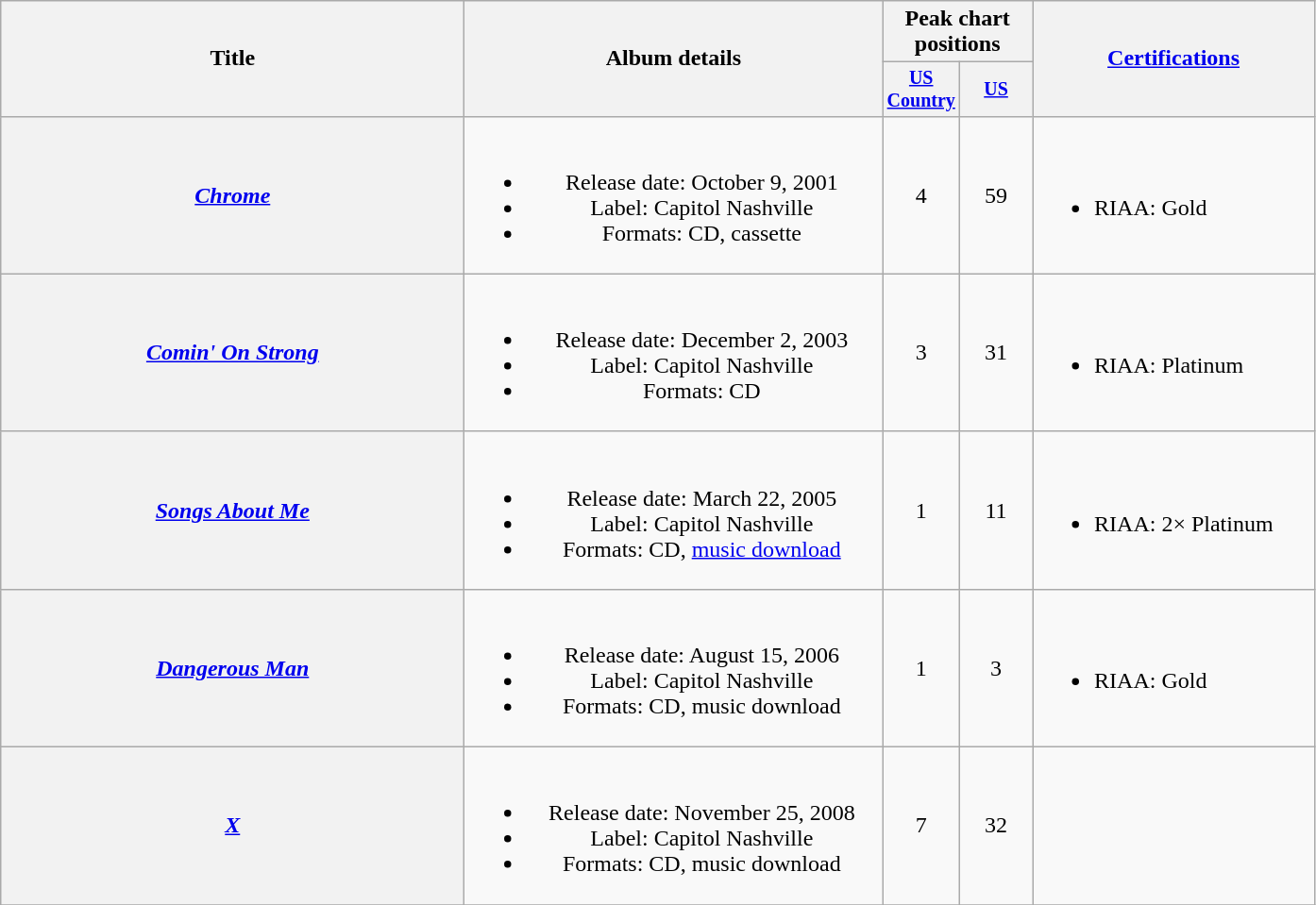<table class="wikitable plainrowheaders" style="text-align:center;">
<tr>
<th rowspan="2" style="width:20em;">Title</th>
<th rowspan="2" style="width:18em;">Album details</th>
<th colspan="2">Peak chart<br>positions</th>
<th rowspan="2" style="width:12em;"><a href='#'>Certifications</a></th>
</tr>
<tr style="font-size:smaller;">
<th width="45"><a href='#'>US Country</a><br></th>
<th width="45"><a href='#'>US</a><br></th>
</tr>
<tr>
<th scope="row"><em><a href='#'>Chrome</a></em></th>
<td><br><ul><li>Release date: October 9, 2001</li><li>Label: Capitol Nashville</li><li>Formats: CD, cassette</li></ul></td>
<td>4</td>
<td>59</td>
<td align="left"><br><ul><li>RIAA: Gold</li></ul></td>
</tr>
<tr>
<th scope="row"><em><a href='#'>Comin' On Strong</a></em></th>
<td><br><ul><li>Release date: December 2, 2003</li><li>Label: Capitol Nashville</li><li>Formats: CD</li></ul></td>
<td>3</td>
<td>31</td>
<td align="left"><br><ul><li>RIAA: Platinum</li></ul></td>
</tr>
<tr>
<th scope="row"><em><a href='#'>Songs About Me</a></em></th>
<td><br><ul><li>Release date: March 22, 2005</li><li>Label: Capitol Nashville</li><li>Formats: CD, <a href='#'>music download</a></li></ul></td>
<td>1</td>
<td>11</td>
<td align="left"><br><ul><li>RIAA: 2× Platinum</li></ul></td>
</tr>
<tr>
<th scope="row"><em><a href='#'>Dangerous Man</a></em></th>
<td><br><ul><li>Release date: August 15, 2006</li><li>Label: Capitol Nashville</li><li>Formats: CD, music download</li></ul></td>
<td>1</td>
<td>3</td>
<td align="left"><br><ul><li>RIAA: Gold</li></ul></td>
</tr>
<tr>
<th scope="row"><em><a href='#'>X</a></em></th>
<td><br><ul><li>Release date: November 25, 2008</li><li>Label: Capitol Nashville</li><li>Formats: CD, music download</li></ul></td>
<td>7</td>
<td>32</td>
<td></td>
</tr>
<tr>
</tr>
</table>
